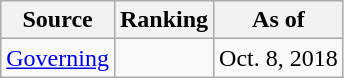<table class="wikitable">
<tr>
<th>Source</th>
<th>Ranking</th>
<th>As of</th>
</tr>
<tr>
<td><a href='#'>Governing</a></td>
<td></td>
<td>Oct. 8, 2018</td>
</tr>
</table>
